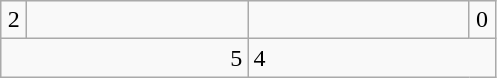<table class="wikitable">
<tr>
<td align=center width=10>2</td>
<td align=center width=140></td>
<td align=center width=140></td>
<td align=center width=10>0</td>
</tr>
<tr>
<td colspan=2 align=right>5</td>
<td colspan=2>4</td>
</tr>
</table>
